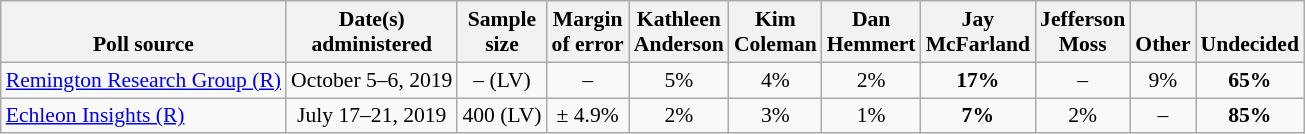<table class="wikitable" style="font-size:90%;text-align:center;">
<tr valign=bottom>
<th>Poll source</th>
<th>Date(s)<br>administered</th>
<th>Sample<br>size</th>
<th>Margin<br>of error</th>
<th style="width:50px;">Kathleen<br>Anderson</th>
<th style="width:50px;">Kim<br>Coleman</th>
<th style="width:50px;">Dan<br>Hemmert</th>
<th style="width:50px;">Jay<br>McFarland</th>
<th style="width:50px;">Jefferson<br>Moss</th>
<th>Other</th>
<th>Undecided</th>
</tr>
<tr>
<td style="text-align:left;"><a href='#'>Remington Research Group (R)</a></td>
<td>October 5–6, 2019</td>
<td>– (LV)</td>
<td>–</td>
<td>5%</td>
<td>4%</td>
<td>2%</td>
<td><strong>17%</strong></td>
<td>–</td>
<td>9%</td>
<td><strong>65%</strong></td>
</tr>
<tr>
<td style="text-align:left;"><a href='#'>Echleon Insights (R)</a></td>
<td>July 17–21, 2019</td>
<td>400 (LV)</td>
<td>± 4.9%</td>
<td>2%</td>
<td>3%</td>
<td>1%</td>
<td><strong>7%</strong></td>
<td>2%</td>
<td>–</td>
<td><strong>85%</strong></td>
</tr>
</table>
